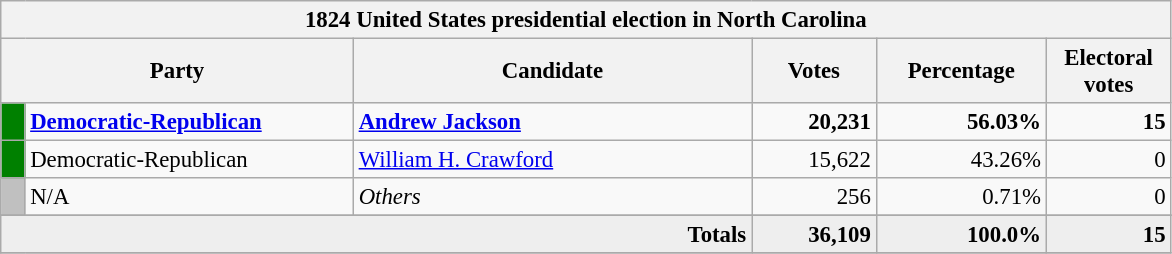<table class="wikitable" style="font-size: 95%;">
<tr>
<th colspan="6">1824 United States presidential election in North Carolina</th>
</tr>
<tr>
<th colspan="2" style="width: 15em">Party</th>
<th style="width: 17em">Candidate</th>
<th style="width: 5em">Votes</th>
<th style="width: 7em">Percentage</th>
<th style="width: 5em">Electoral votes</th>
</tr>
<tr>
<th style="background-color:#008000; width: 3px"></th>
<td style="width: 130px"><strong><a href='#'>Democratic-Republican</a></strong></td>
<td><strong><a href='#'>Andrew Jackson</a></strong></td>
<td align="right"><strong>20,231</strong></td>
<td align="right"><strong>56.03%</strong></td>
<td align="right"><strong>15</strong></td>
</tr>
<tr>
<th style="background-color:#008000; width: 3px"></th>
<td style="width: 130px">Democratic-Republican</td>
<td><a href='#'>William H. Crawford</a></td>
<td align="right">15,622</td>
<td align="right">43.26%</td>
<td align="right">0</td>
</tr>
<tr>
<th style="background-color:#c0c0c0; width: 3px"></th>
<td style="width: 130px">N/A</td>
<td><em>Others</em></td>
<td align="right">256</td>
<td align="right">0.71%</td>
<td align="right">0</td>
</tr>
<tr>
</tr>
<tr bgcolor="#EEEEEE">
<td colspan="3" align="right"><strong>Totals</strong></td>
<td align="right"><strong>36,109</strong></td>
<td align="right"><strong>100.0%</strong></td>
<td align="right"><strong>15</strong></td>
</tr>
<tr>
</tr>
</table>
